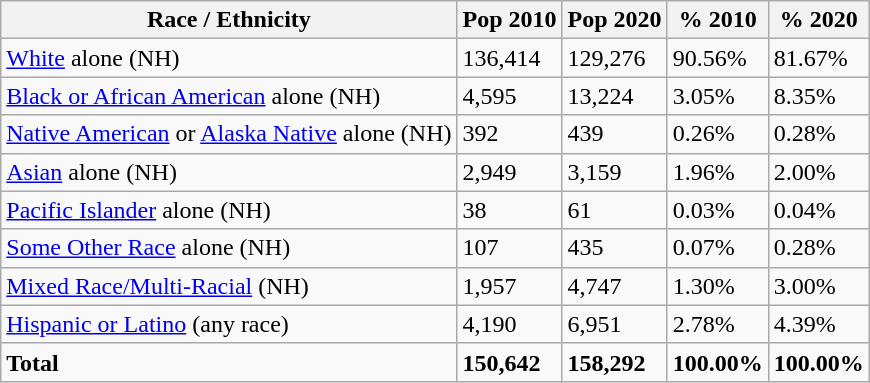<table class="wikitable">
<tr>
<th>Race / Ethnicity</th>
<th>Pop 2010</th>
<th>Pop 2020</th>
<th>% 2010</th>
<th>% 2020</th>
</tr>
<tr>
<td><a href='#'>White</a> alone (NH)</td>
<td>136,414</td>
<td>129,276</td>
<td>90.56%</td>
<td>81.67%</td>
</tr>
<tr>
<td><a href='#'>Black or African American</a> alone (NH)</td>
<td>4,595</td>
<td>13,224</td>
<td>3.05%</td>
<td>8.35%</td>
</tr>
<tr>
<td><a href='#'>Native American</a> or <a href='#'>Alaska Native</a> alone (NH)</td>
<td>392</td>
<td>439</td>
<td>0.26%</td>
<td>0.28%</td>
</tr>
<tr>
<td><a href='#'>Asian</a> alone (NH)</td>
<td>2,949</td>
<td>3,159</td>
<td>1.96%</td>
<td>2.00%</td>
</tr>
<tr>
<td><a href='#'>Pacific Islander</a> alone (NH)</td>
<td>38</td>
<td>61</td>
<td>0.03%</td>
<td>0.04%</td>
</tr>
<tr>
<td><a href='#'>Some Other Race</a> alone (NH)</td>
<td>107</td>
<td>435</td>
<td>0.07%</td>
<td>0.28%</td>
</tr>
<tr>
<td><a href='#'>Mixed Race/Multi-Racial</a> (NH)</td>
<td>1,957</td>
<td>4,747</td>
<td>1.30%</td>
<td>3.00%</td>
</tr>
<tr>
<td><a href='#'>Hispanic or Latino</a> (any race)</td>
<td>4,190</td>
<td>6,951</td>
<td>2.78%</td>
<td>4.39%</td>
</tr>
<tr>
<td><strong>Total</strong></td>
<td><strong>150,642</strong></td>
<td><strong>158,292</strong></td>
<td><strong>100.00%</strong></td>
<td><strong>100.00%</strong></td>
</tr>
</table>
